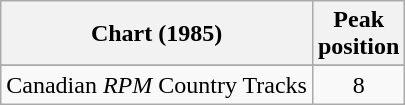<table class="wikitable sortable">
<tr>
<th align="left">Chart (1985)</th>
<th align="center">Peak<br>position</th>
</tr>
<tr>
</tr>
<tr>
<td align="left">Canadian <em>RPM</em> Country Tracks</td>
<td align="center">8</td>
</tr>
</table>
